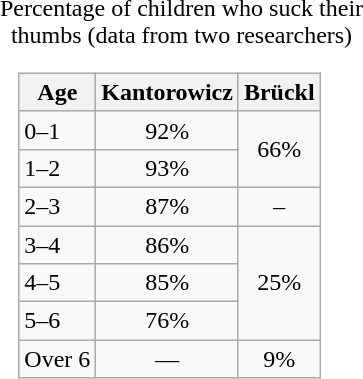<table width="250" align="right" style="margin:0 0 2em 2em">
<tr>
<td align="center"><br>Percentage of children who suck their thumbs (data from two researchers)<table class="wikitable">
<tr>
<th class="backgroundcolor8">Age</th>
<th align="center" class="backgroundcolor8">Kantorowicz</th>
<th align="center" class="backgroundcolor8">Brückl</th>
</tr>
<tr>
<td>0–1</td>
<td align="center">92%</td>
<td align="center" rowspan="2">66%</td>
</tr>
<tr>
<td>1–2</td>
<td align="center">93%</td>
</tr>
<tr>
<td>2–3</td>
<td align="center">87%</td>
<td align="center">–</td>
</tr>
<tr>
<td>3–4</td>
<td align="center">86%</td>
<td align="center" rowspan="3">25%</td>
</tr>
<tr>
<td>4–5</td>
<td align="center">85%</td>
</tr>
<tr>
<td>5–6</td>
<td align="center">76%</td>
</tr>
<tr>
<td>Over 6</td>
<td align="center">—</td>
<td align="center">9%</td>
</tr>
</table>
</td>
</tr>
</table>
